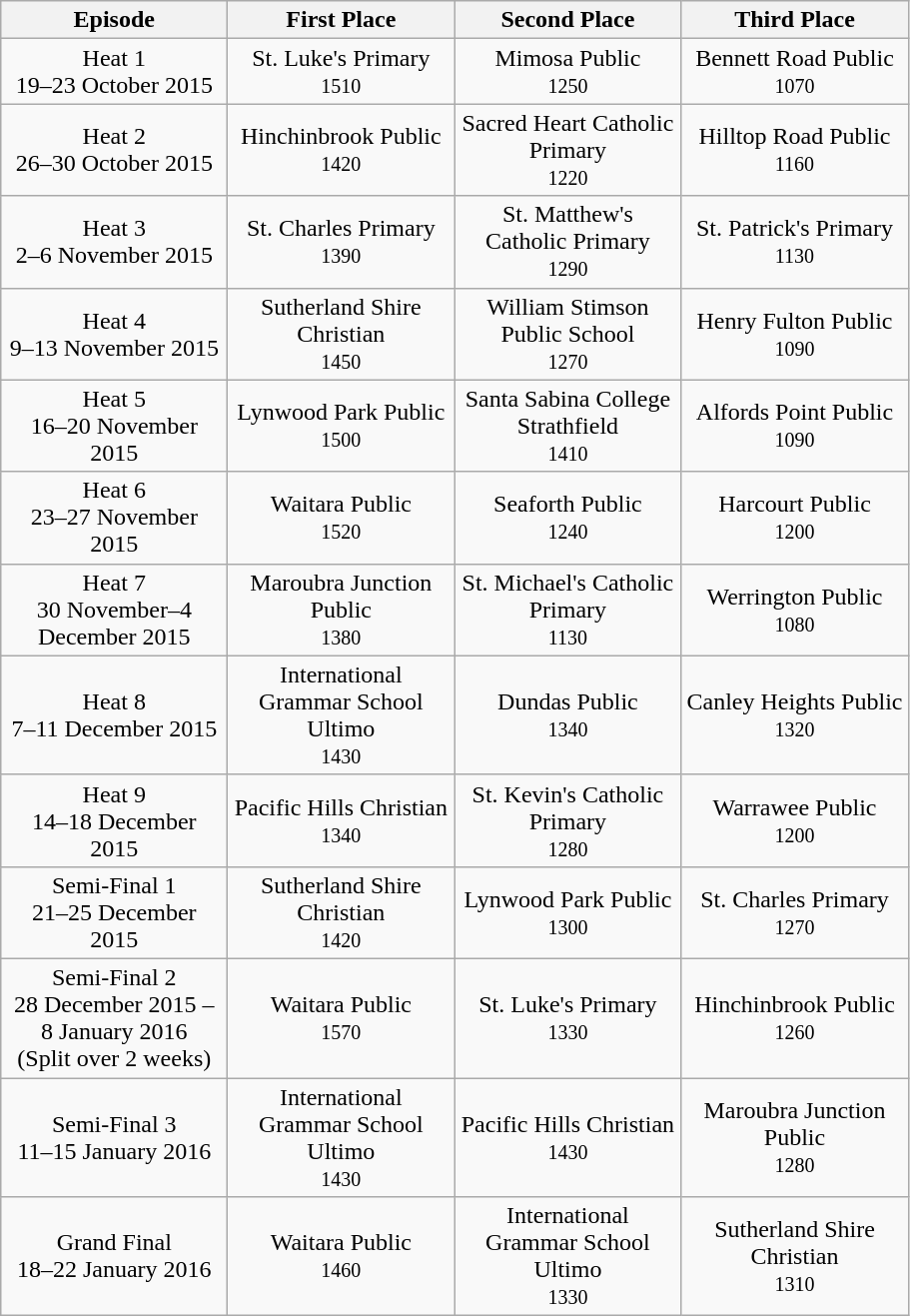<table class="wikitable">
<tr>
<th width=144>Episode</th>
<th width=144>First Place</th>
<th width=144>Second Place</th>
<th width=144>Third Place</th>
</tr>
<tr>
<td align=center>Heat 1<br>19–23 October 2015</td>
<td align=center>St. Luke's Primary<br><small>1510</small></td>
<td align=center>Mimosa Public<br><small>1250</small></td>
<td align=center>Bennett Road Public<br><small>1070</small></td>
</tr>
<tr>
<td align=center>Heat 2<br>26–30 October 2015</td>
<td align=center>Hinchinbrook Public<br><small>1420</small></td>
<td align=center>Sacred Heart Catholic Primary<br><small>1220</small></td>
<td align=center>Hilltop Road Public<br><small>1160</small></td>
</tr>
<tr>
<td align=center>Heat 3<br>2–6 November 2015</td>
<td align=center>St. Charles Primary<br><small>1390</small></td>
<td align=center>St. Matthew's Catholic Primary<br><small>1290</small></td>
<td align=center>St. Patrick's Primary<br><small>1130</small></td>
</tr>
<tr>
<td align=center>Heat 4<br>9–13 November 2015</td>
<td align=center>Sutherland Shire Christian<br><small>1450</small></td>
<td align=center>William Stimson Public School<br><small>1270</small></td>
<td align=center>Henry Fulton Public<br><small>1090</small></td>
</tr>
<tr>
<td align=center>Heat 5<br>16–20 November 2015</td>
<td align=center>Lynwood Park Public<br><small>1500</small></td>
<td align=center>Santa Sabina College Strathfield<br><small>1410</small></td>
<td align=center>Alfords Point Public<br><small>1090</small></td>
</tr>
<tr>
<td align=center>Heat 6<br>23–27 November 2015</td>
<td align=center>Waitara Public<br><small>1520</small></td>
<td align=center>Seaforth Public<br><small>1240</small></td>
<td align=center>Harcourt Public<br><small>1200</small></td>
</tr>
<tr>
<td align=center>Heat 7<br>30 November–4 December 2015</td>
<td align=center>Maroubra Junction Public<br><small>1380</small></td>
<td align=center>St. Michael's Catholic Primary<br><small>1130</small></td>
<td align=center>Werrington Public<br><small>1080</small></td>
</tr>
<tr>
<td align=center>Heat 8<br>7–11 December 2015</td>
<td align=center>International Grammar School Ultimo<br><small>1430</small></td>
<td align=center>Dundas Public<br><small>1340</small></td>
<td align=center>Canley Heights Public<br><small>1320</small></td>
</tr>
<tr>
<td align=center>Heat 9<br>14–18 December 2015</td>
<td align=center>Pacific Hills Christian<br><small>1340</small></td>
<td align=center>St. Kevin's Catholic Primary<br><small>1280</small></td>
<td align=center>Warrawee Public<br><small>1200</small></td>
</tr>
<tr>
<td align=center>Semi-Final 1<br>21–25 December 2015</td>
<td align=center>Sutherland Shire Christian<br><small>1420</small></td>
<td align=center>Lynwood Park Public<br><small>1300</small></td>
<td align=center>St. Charles Primary<br><small>1270</small></td>
</tr>
<tr>
<td align=center>Semi-Final 2<br>28 December 2015 – 8 January 2016<br>
(Split over 2 weeks)</td>
<td align=center>Waitara Public<br><small>1570</small></td>
<td align=center>St. Luke's Primary<br><small>1330</small></td>
<td align=center>Hinchinbrook Public<br><small>1260</small></td>
</tr>
<tr>
<td align=center>Semi-Final 3<br>11–15 January 2016</td>
<td align=center>International Grammar School Ultimo<br><small>1430</small></td>
<td align=center>Pacific Hills Christian<br><small>1430</small></td>
<td align=center>Maroubra Junction Public<br><small>1280</small></td>
</tr>
<tr>
<td align=center>Grand Final<br>18–22 January 2016</td>
<td align=center>Waitara Public<br><small>1460</small></td>
<td align=center>International Grammar School Ultimo<br><small>1330</small></td>
<td align=center>Sutherland Shire Christian<br><small>1310</small></td>
</tr>
</table>
